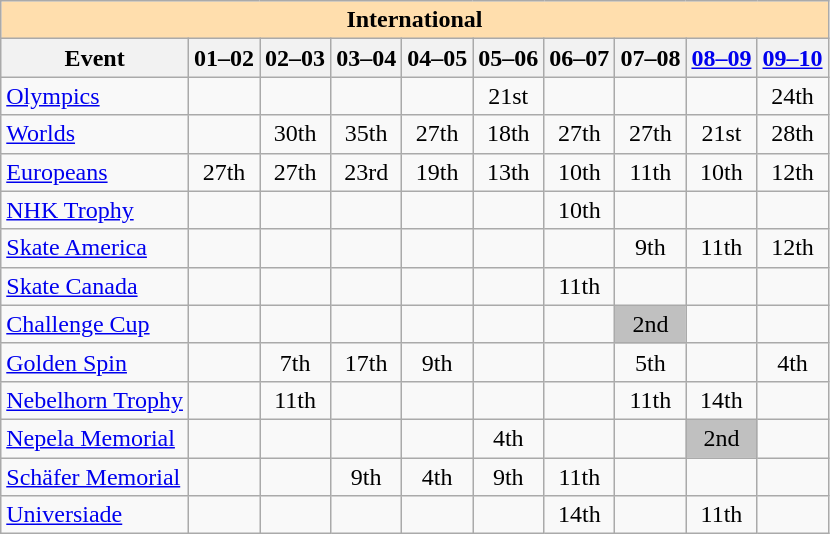<table class="wikitable" style="text-align:center">
<tr>
<th style="background-color: #ffdead; " colspan=10 align=center>International</th>
</tr>
<tr>
<th>Event</th>
<th>01–02</th>
<th>02–03</th>
<th>03–04</th>
<th>04–05</th>
<th>05–06</th>
<th>06–07</th>
<th>07–08</th>
<th><a href='#'>08–09</a></th>
<th><a href='#'>09–10</a></th>
</tr>
<tr>
<td align=left><a href='#'>Olympics</a></td>
<td></td>
<td></td>
<td></td>
<td></td>
<td>21st</td>
<td></td>
<td></td>
<td></td>
<td>24th</td>
</tr>
<tr>
<td align=left><a href='#'>Worlds</a></td>
<td></td>
<td>30th</td>
<td>35th</td>
<td>27th</td>
<td>18th</td>
<td>27th</td>
<td>27th</td>
<td>21st</td>
<td>28th</td>
</tr>
<tr>
<td align=left><a href='#'>Europeans</a></td>
<td>27th</td>
<td>27th</td>
<td>23rd</td>
<td>19th</td>
<td>13th</td>
<td>10th</td>
<td>11th</td>
<td>10th</td>
<td>12th</td>
</tr>
<tr>
<td align=left> <a href='#'>NHK Trophy</a></td>
<td></td>
<td></td>
<td></td>
<td></td>
<td></td>
<td>10th</td>
<td></td>
<td></td>
<td></td>
</tr>
<tr>
<td align=left> <a href='#'>Skate America</a></td>
<td></td>
<td></td>
<td></td>
<td></td>
<td></td>
<td></td>
<td>9th</td>
<td>11th</td>
<td>12th</td>
</tr>
<tr>
<td align=left> <a href='#'>Skate Canada</a></td>
<td></td>
<td></td>
<td></td>
<td></td>
<td></td>
<td>11th</td>
<td></td>
<td></td>
<td></td>
</tr>
<tr>
<td align=left><a href='#'>Challenge Cup</a></td>
<td></td>
<td></td>
<td></td>
<td></td>
<td></td>
<td></td>
<td bgcolor=silver>2nd</td>
<td></td>
<td></td>
</tr>
<tr>
<td align=left><a href='#'>Golden Spin</a></td>
<td></td>
<td>7th</td>
<td>17th</td>
<td>9th</td>
<td></td>
<td></td>
<td>5th</td>
<td></td>
<td>4th</td>
</tr>
<tr>
<td align=left><a href='#'>Nebelhorn Trophy</a></td>
<td></td>
<td>11th</td>
<td></td>
<td></td>
<td></td>
<td></td>
<td>11th</td>
<td>14th</td>
<td></td>
</tr>
<tr>
<td align=left><a href='#'>Nepela Memorial</a></td>
<td></td>
<td></td>
<td></td>
<td></td>
<td>4th</td>
<td></td>
<td></td>
<td bgcolor=silver>2nd</td>
<td></td>
</tr>
<tr>
<td align=left><a href='#'>Schäfer Memorial</a></td>
<td></td>
<td></td>
<td>9th</td>
<td>4th</td>
<td>9th</td>
<td>11th</td>
<td></td>
<td></td>
<td></td>
</tr>
<tr>
<td align=left><a href='#'>Universiade</a></td>
<td></td>
<td></td>
<td></td>
<td></td>
<td></td>
<td>14th</td>
<td></td>
<td>11th</td>
<td></td>
</tr>
</table>
